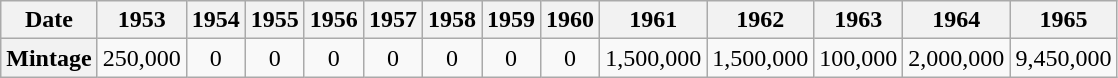<table class="wikitable mw-collapsible" style="text-align:center">
<tr>
<th>Date</th>
<th>1953</th>
<th>1954</th>
<th>1955</th>
<th>1956</th>
<th>1957</th>
<th>1958</th>
<th>1959</th>
<th>1960</th>
<th>1961</th>
<th>1962</th>
<th>1963</th>
<th>1964</th>
<th>1965</th>
</tr>
<tr>
<th>Mintage</th>
<td>250,000</td>
<td>0</td>
<td>0</td>
<td>0</td>
<td>0</td>
<td>0</td>
<td>0</td>
<td>0</td>
<td>1,500,000</td>
<td>1,500,000</td>
<td>100,000</td>
<td>2,000,000</td>
<td>9,450,000</td>
</tr>
</table>
